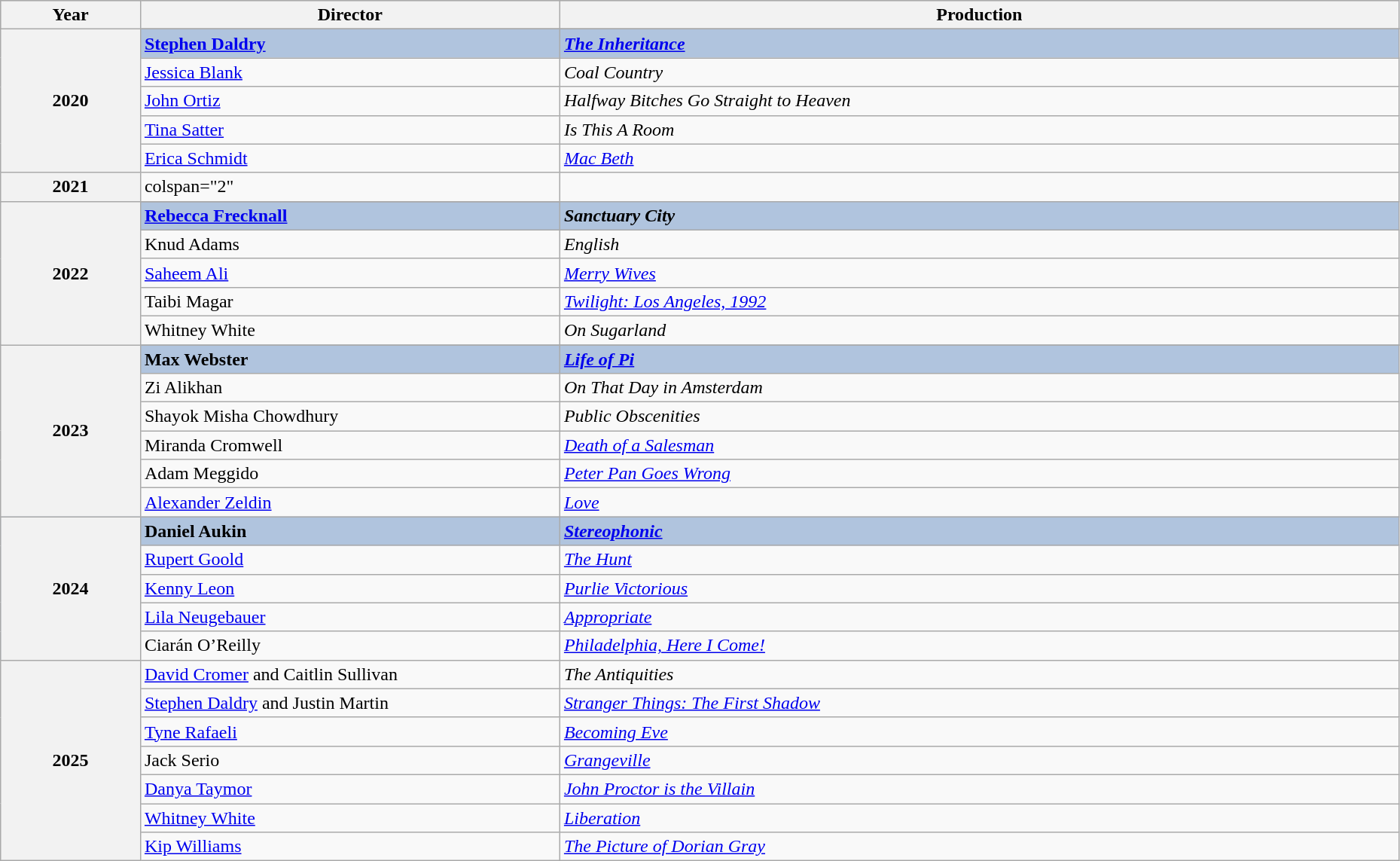<table class="wikitable" style="width:98%;">
<tr style="background:#bebebe;">
<th style="width:10%;">Year</th>
<th style="width:30%;">Director</th>
<th style="width:60%;">Production</th>
</tr>
<tr>
<th rowspan="6" align="center">2020</th>
</tr>
<tr style="background:#B0C4DE">
<td><strong><a href='#'>Stephen Daldry</a></strong></td>
<td><strong><em><a href='#'>The Inheritance</a></em></strong></td>
</tr>
<tr>
<td><a href='#'>Jessica Blank</a></td>
<td><em>Coal Country</em></td>
</tr>
<tr>
<td><a href='#'>John Ortiz</a></td>
<td><em>Halfway Bitches Go Straight to Heaven</em></td>
</tr>
<tr>
<td><a href='#'>Tina Satter</a></td>
<td><em>Is This A Room</em></td>
</tr>
<tr>
<td><a href='#'>Erica Schmidt</a></td>
<td><em><a href='#'>Mac Beth</a></em></td>
</tr>
<tr>
<th>2021</th>
<td>colspan="2" </td>
</tr>
<tr>
<th rowspan="6" align="center">2022</th>
</tr>
<tr style="background:#B0C4DE">
<td><strong><a href='#'>Rebecca Frecknall</a></strong></td>
<td><strong><em>Sanctuary City</em></strong></td>
</tr>
<tr>
<td>Knud Adams</td>
<td><em>English</em></td>
</tr>
<tr>
<td><a href='#'>Saheem Ali</a></td>
<td><em><a href='#'>Merry Wives</a></em></td>
</tr>
<tr>
<td>Taibi Magar</td>
<td><em><a href='#'>Twilight: Los Angeles, 1992</a></em></td>
</tr>
<tr>
<td>Whitney White</td>
<td><em>On Sugarland</em></td>
</tr>
<tr>
<th rowspan="7" align="center">2023</th>
</tr>
<tr style="background:#B0C4DE">
<td><strong>Max Webster</strong></td>
<td><strong><em><a href='#'>Life of Pi</a></em></strong></td>
</tr>
<tr>
<td>Zi Alikhan</td>
<td><em>On That Day in Amsterdam</em></td>
</tr>
<tr>
<td>Shayok Misha Chowdhury</td>
<td><em>Public Obscenities</em></td>
</tr>
<tr>
<td>Miranda Cromwell</td>
<td><em><a href='#'>Death of a Salesman</a></em></td>
</tr>
<tr>
<td>Adam Meggido</td>
<td><em><a href='#'>Peter Pan Goes Wrong</a></em></td>
</tr>
<tr>
<td><a href='#'>Alexander Zeldin</a></td>
<td><em><a href='#'>Love</a></em></td>
</tr>
<tr style="background:#B0C4DE">
<th rowspan="5" align="center">2024</th>
<td><strong>Daniel Aukin</strong></td>
<td><strong><em><a href='#'>Stereophonic</a></em></strong></td>
</tr>
<tr>
<td><a href='#'>Rupert Goold</a></td>
<td><em><a href='#'>The Hunt</a></em></td>
</tr>
<tr>
<td><a href='#'>Kenny Leon</a></td>
<td><em><a href='#'>Purlie Victorious</a></em></td>
</tr>
<tr>
<td><a href='#'>Lila Neugebauer</a></td>
<td><em><a href='#'>Appropriate</a></em></td>
</tr>
<tr>
<td>Ciarán O’Reilly</td>
<td><em><a href='#'>Philadelphia, Here I Come!</a></em></td>
</tr>
<tr>
<th rowspan=7>2025</th>
<td><a href='#'>David Cromer</a> and Caitlin Sullivan</td>
<td><em>The Antiquities</em></td>
</tr>
<tr>
<td><a href='#'>Stephen Daldry</a> and Justin Martin</td>
<td><em><a href='#'>Stranger Things: The First Shadow</a></em></td>
</tr>
<tr>
<td><a href='#'>Tyne Rafaeli</a></td>
<td><em><a href='#'>Becoming Eve</a></em></td>
</tr>
<tr>
<td>Jack Serio</td>
<td><em><a href='#'>Grangeville</a></em></td>
</tr>
<tr>
<td><a href='#'>Danya Taymor</a></td>
<td><em><a href='#'>John Proctor is the Villain</a></em></td>
</tr>
<tr>
<td><a href='#'>Whitney White</a></td>
<td><em><a href='#'>Liberation</a></em></td>
</tr>
<tr>
<td><a href='#'>Kip Williams</a></td>
<td><em><a href='#'>The Picture of Dorian Gray</a></em></td>
</tr>
</table>
